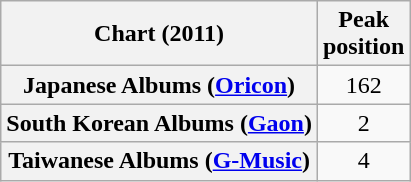<table class="wikitable sortable plainrowheaders">
<tr>
<th scope="col">Chart (2011)</th>
<th scope="col">Peak<br>position</th>
</tr>
<tr>
<th scope="row">Japanese Albums (<a href='#'>Oricon</a>)</th>
<td align="center">162</td>
</tr>
<tr>
<th scope="row">South Korean Albums (<a href='#'>Gaon</a>)</th>
<td align="center">2</td>
</tr>
<tr>
<th scope="row">Taiwanese Albums (<a href='#'>G-Music</a>)</th>
<td align="center">4</td>
</tr>
</table>
